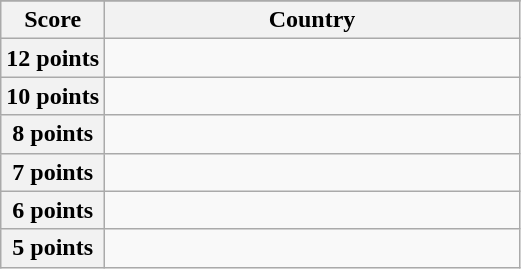<table class="wikitable">
<tr>
</tr>
<tr>
<th scope="col" width="20%">Score</th>
<th scope="col">Country</th>
</tr>
<tr>
<th scope="row">12 points</th>
<td></td>
</tr>
<tr>
<th scope="row">10 points</th>
<td></td>
</tr>
<tr>
<th scope="row">8 points</th>
<td></td>
</tr>
<tr>
<th scope="row">7 points</th>
<td></td>
</tr>
<tr>
<th scope="row">6 points</th>
<td></td>
</tr>
<tr>
<th scope="row">5 points</th>
<td></td>
</tr>
</table>
